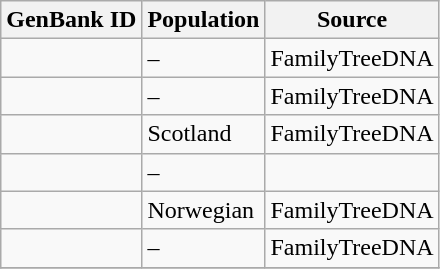<table class="wikitable sortable">
<tr>
<th scope="col">GenBank ID</th>
<th scope="col">Population</th>
<th scope="col">Source</th>
</tr>
<tr>
<td></td>
<td>–</td>
<td>FamilyTreeDNA</td>
</tr>
<tr>
<td></td>
<td>–</td>
<td>FamilyTreeDNA</td>
</tr>
<tr>
<td></td>
<td>Scotland</td>
<td>FamilyTreeDNA</td>
</tr>
<tr>
<td></td>
<td>–</td>
<td></td>
</tr>
<tr>
<td></td>
<td>Norwegian</td>
<td>FamilyTreeDNA</td>
</tr>
<tr>
<td></td>
<td>–</td>
<td>FamilyTreeDNA</td>
</tr>
<tr>
</tr>
</table>
